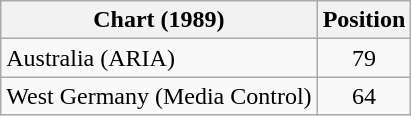<table class="wikitable">
<tr>
<th>Chart (1989)</th>
<th>Position</th>
</tr>
<tr>
<td>Australia (ARIA)</td>
<td style="text-align:center;">79</td>
</tr>
<tr>
<td>West Germany (Media Control)</td>
<td style="text-align:center;">64</td>
</tr>
</table>
